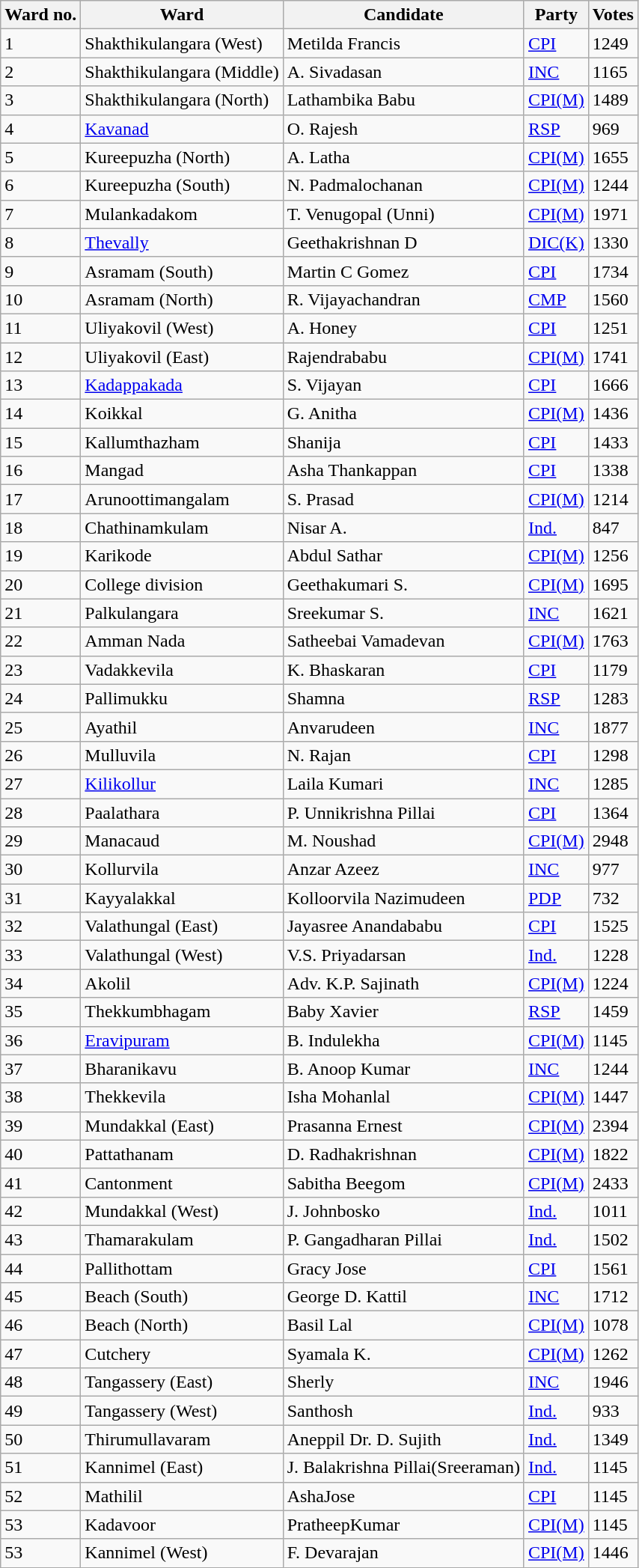<table class="wikitable sortable">
<tr>
<th>Ward no.</th>
<th>Ward</th>
<th>Candidate</th>
<th>Party</th>
<th>Votes</th>
</tr>
<tr>
<td>1</td>
<td>Shakthikulangara (West)</td>
<td>Metilda Francis</td>
<td><a href='#'>CPI</a></td>
<td>1249</td>
</tr>
<tr>
<td>2</td>
<td>Shakthikulangara (Middle)</td>
<td>A. Sivadasan</td>
<td><a href='#'>INC</a></td>
<td>1165</td>
</tr>
<tr>
<td>3</td>
<td>Shakthikulangara (North)</td>
<td>Lathambika Babu</td>
<td><a href='#'>CPI(M)</a></td>
<td>1489</td>
</tr>
<tr>
<td>4</td>
<td><a href='#'>Kavanad</a></td>
<td>O. Rajesh</td>
<td><a href='#'>RSP</a></td>
<td>969</td>
</tr>
<tr>
<td>5</td>
<td>Kureepuzha (North)</td>
<td>A. Latha</td>
<td><a href='#'>CPI(M)</a></td>
<td>1655</td>
</tr>
<tr>
<td>6</td>
<td>Kureepuzha (South)</td>
<td>N. Padmalochanan</td>
<td><a href='#'>CPI(M)</a></td>
<td>1244</td>
</tr>
<tr>
<td>7</td>
<td>Mulankadakom</td>
<td>T. Venugopal (Unni)</td>
<td><a href='#'>CPI(M)</a></td>
<td>1971</td>
</tr>
<tr>
<td>8</td>
<td><a href='#'>Thevally</a></td>
<td>Geethakrishnan D</td>
<td><a href='#'>DIC(K)</a></td>
<td>1330</td>
</tr>
<tr>
<td>9</td>
<td>Asramam (South)</td>
<td>Martin C Gomez</td>
<td><a href='#'>CPI</a></td>
<td>1734</td>
</tr>
<tr>
<td>10</td>
<td>Asramam (North)</td>
<td>R. Vijayachandran</td>
<td><a href='#'>CMP</a></td>
<td>1560</td>
</tr>
<tr>
<td>11</td>
<td>Uliyakovil (West)</td>
<td>A. Honey</td>
<td><a href='#'>CPI</a></td>
<td>1251</td>
</tr>
<tr>
<td>12</td>
<td>Uliyakovil (East)</td>
<td>Rajendrababu</td>
<td><a href='#'>CPI(M)</a></td>
<td>1741</td>
</tr>
<tr>
<td>13</td>
<td><a href='#'>Kadappakada</a></td>
<td>S. Vijayan</td>
<td><a href='#'>CPI</a></td>
<td>1666</td>
</tr>
<tr>
<td>14</td>
<td>Koikkal</td>
<td>G. Anitha</td>
<td><a href='#'>CPI(M)</a></td>
<td>1436</td>
</tr>
<tr>
<td>15</td>
<td>Kallumthazham</td>
<td>Shanija</td>
<td><a href='#'>CPI</a></td>
<td>1433</td>
</tr>
<tr>
<td>16</td>
<td>Mangad</td>
<td>Asha Thankappan</td>
<td><a href='#'>CPI</a></td>
<td>1338</td>
</tr>
<tr>
<td>17</td>
<td>Arunoottimangalam</td>
<td>S. Prasad</td>
<td><a href='#'>CPI(M)</a></td>
<td>1214</td>
</tr>
<tr>
<td>18</td>
<td>Chathinamkulam</td>
<td>Nisar A.</td>
<td><a href='#'>Ind.</a></td>
<td>847</td>
</tr>
<tr>
<td>19</td>
<td>Karikode</td>
<td>Abdul Sathar</td>
<td><a href='#'>CPI(M)</a></td>
<td>1256</td>
</tr>
<tr>
<td>20</td>
<td>College division</td>
<td>Geethakumari S.</td>
<td><a href='#'>CPI(M)</a></td>
<td>1695</td>
</tr>
<tr>
<td>21</td>
<td>Palkulangara</td>
<td>Sreekumar S.</td>
<td><a href='#'>INC</a></td>
<td>1621</td>
</tr>
<tr>
<td>22</td>
<td>Amman Nada</td>
<td>Satheebai Vamadevan</td>
<td><a href='#'>CPI(M)</a></td>
<td>1763</td>
</tr>
<tr>
<td>23</td>
<td>Vadakkevila</td>
<td>K. Bhaskaran</td>
<td><a href='#'>CPI</a></td>
<td>1179</td>
</tr>
<tr>
<td>24</td>
<td>Pallimukku</td>
<td>Shamna</td>
<td><a href='#'>RSP</a></td>
<td>1283</td>
</tr>
<tr>
<td>25</td>
<td>Ayathil</td>
<td>Anvarudeen</td>
<td><a href='#'>INC</a></td>
<td>1877</td>
</tr>
<tr>
<td>26</td>
<td>Mulluvila</td>
<td>N. Rajan</td>
<td><a href='#'>CPI</a></td>
<td>1298</td>
</tr>
<tr>
<td>27</td>
<td><a href='#'>Kilikollur</a></td>
<td>Laila Kumari</td>
<td><a href='#'>INC</a></td>
<td>1285</td>
</tr>
<tr>
<td>28</td>
<td>Paalathara</td>
<td>P. Unnikrishna Pillai</td>
<td><a href='#'>CPI</a></td>
<td>1364</td>
</tr>
<tr>
<td>29</td>
<td>Manacaud</td>
<td>M. Noushad</td>
<td><a href='#'>CPI(M)</a></td>
<td>2948</td>
</tr>
<tr>
<td>30</td>
<td>Kollurvila</td>
<td>Anzar Azeez</td>
<td><a href='#'>INC</a></td>
<td>977</td>
</tr>
<tr>
<td>31</td>
<td>Kayyalakkal</td>
<td>Kolloorvila Nazimudeen</td>
<td><a href='#'>PDP</a></td>
<td>732</td>
</tr>
<tr>
<td>32</td>
<td>Valathungal (East)</td>
<td>Jayasree Anandababu</td>
<td><a href='#'>CPI</a></td>
<td>1525</td>
</tr>
<tr>
<td>33</td>
<td>Valathungal (West)</td>
<td>V.S. Priyadarsan</td>
<td><a href='#'>Ind.</a></td>
<td>1228</td>
</tr>
<tr>
<td>34</td>
<td>Akolil</td>
<td>Adv. K.P. Sajinath</td>
<td><a href='#'>CPI(M)</a></td>
<td>1224</td>
</tr>
<tr>
<td>35</td>
<td>Thekkumbhagam</td>
<td>Baby Xavier</td>
<td><a href='#'>RSP</a></td>
<td>1459</td>
</tr>
<tr>
<td>36</td>
<td><a href='#'>Eravipuram</a></td>
<td>B. Indulekha</td>
<td><a href='#'>CPI(M)</a></td>
<td>1145</td>
</tr>
<tr>
<td>37</td>
<td>Bharanikavu</td>
<td>B. Anoop Kumar</td>
<td><a href='#'>INC</a></td>
<td>1244</td>
</tr>
<tr>
<td>38</td>
<td>Thekkevila</td>
<td>Isha Mohanlal</td>
<td><a href='#'>CPI(M)</a></td>
<td>1447</td>
</tr>
<tr>
<td>39</td>
<td>Mundakkal (East)</td>
<td>Prasanna Ernest</td>
<td><a href='#'>CPI(M)</a></td>
<td>2394</td>
</tr>
<tr>
<td>40</td>
<td>Pattathanam</td>
<td>D. Radhakrishnan</td>
<td><a href='#'>CPI(M)</a></td>
<td>1822</td>
</tr>
<tr>
<td>41</td>
<td>Cantonment</td>
<td>Sabitha Beegom</td>
<td><a href='#'>CPI(M)</a></td>
<td>2433</td>
</tr>
<tr>
<td>42</td>
<td>Mundakkal (West)</td>
<td>J. Johnbosko</td>
<td><a href='#'>Ind.</a></td>
<td>1011</td>
</tr>
<tr>
<td>43</td>
<td>Thamarakulam</td>
<td>P. Gangadharan Pillai</td>
<td><a href='#'>Ind.</a></td>
<td>1502</td>
</tr>
<tr>
<td>44</td>
<td>Pallithottam</td>
<td>Gracy Jose</td>
<td><a href='#'>CPI</a></td>
<td>1561</td>
</tr>
<tr>
<td>45</td>
<td>Beach (South)</td>
<td>George D. Kattil</td>
<td><a href='#'>INC</a></td>
<td>1712</td>
</tr>
<tr>
<td>46</td>
<td>Beach (North)</td>
<td>Basil Lal</td>
<td><a href='#'>CPI(M)</a></td>
<td>1078</td>
</tr>
<tr>
<td>47</td>
<td>Cutchery</td>
<td>Syamala K.</td>
<td><a href='#'>CPI(M)</a></td>
<td>1262</td>
</tr>
<tr>
<td>48</td>
<td>Tangassery (East)</td>
<td>Sherly</td>
<td><a href='#'>INC</a></td>
<td>1946</td>
</tr>
<tr>
<td>49</td>
<td>Tangassery (West)</td>
<td>Santhosh</td>
<td><a href='#'>Ind.</a></td>
<td>933</td>
</tr>
<tr>
<td>50</td>
<td>Thirumullavaram</td>
<td>Aneppil Dr. D. Sujith</td>
<td><a href='#'>Ind.</a></td>
<td>1349</td>
</tr>
<tr>
<td>51</td>
<td>Kannimel (East)</td>
<td>J. Balakrishna Pillai(Sreeraman)</td>
<td><a href='#'>Ind.</a></td>
<td>1145</td>
</tr>
<tr>
<td>52</td>
<td>Mathilil</td>
<td>AshaJose</td>
<td><a href='#'>CPI</a></td>
<td>1145</td>
</tr>
<tr>
<td>53</td>
<td>Kadavoor</td>
<td>PratheepKumar</td>
<td><a href='#'>CPI(M)</a></td>
<td>1145</td>
</tr>
<tr>
<td>53</td>
<td>Kannimel (West)</td>
<td>F. Devarajan</td>
<td><a href='#'>CPI(M)</a></td>
<td>1446</td>
</tr>
</table>
